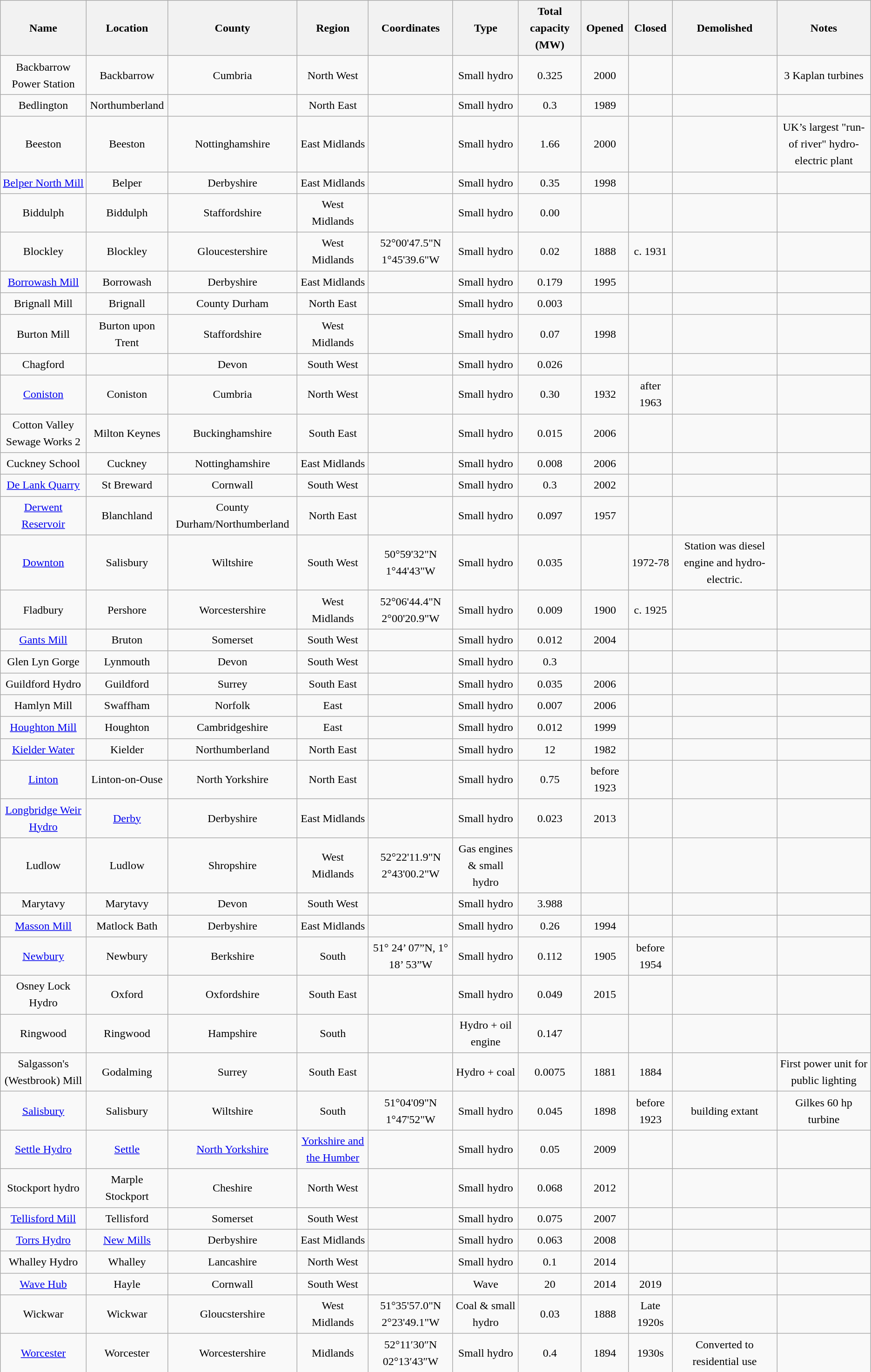<table class="wikitable sortable" style="font-size:100%;border:0px;text-align:center;line-height:150%;table-layout: fixed">
<tr>
<th scope="col">Name</th>
<th scope="col">Location</th>
<th scope="col">County</th>
<th scope="col">Region</th>
<th scope="col">Coordinates</th>
<th scope="col">Type</th>
<th scope="col">Total capacity (MW)</th>
<th scope="col">Opened</th>
<th scope="col">Closed</th>
<th scope="col">Demolished</th>
<th scope="col">Notes</th>
</tr>
<tr>
<td>Backbarrow Power Station</td>
<td>Backbarrow</td>
<td>Cumbria</td>
<td>North West</td>
<td></td>
<td>Small hydro</td>
<td>0.325</td>
<td>2000</td>
<td></td>
<td></td>
<td>3 Kaplan turbines</td>
</tr>
<tr>
<td>Bedlington</td>
<td>Northumberland</td>
<td></td>
<td>North East</td>
<td></td>
<td>Small hydro</td>
<td>0.3</td>
<td>1989</td>
<td></td>
<td></td>
<td></td>
</tr>
<tr>
<td>Beeston</td>
<td>Beeston</td>
<td>Nottinghamshire</td>
<td>East Midlands</td>
<td></td>
<td>Small hydro</td>
<td>1.66</td>
<td>2000</td>
<td></td>
<td></td>
<td>UK’s largest "run-of river" hydro-electric plant</td>
</tr>
<tr>
<td><a href='#'>Belper North Mill</a></td>
<td>Belper</td>
<td>Derbyshire</td>
<td>East Midlands</td>
<td></td>
<td>Small hydro</td>
<td>0.35</td>
<td>1998</td>
<td></td>
<td></td>
<td></td>
</tr>
<tr>
<td>Biddulph</td>
<td>Biddulph</td>
<td>Staffordshire</td>
<td>West Midlands</td>
<td></td>
<td>Small hydro</td>
<td>0.00</td>
<td></td>
<td></td>
<td></td>
<td></td>
</tr>
<tr>
<td>Blockley</td>
<td>Blockley</td>
<td>Gloucestershire</td>
<td>West Midlands</td>
<td>52°00'47.5"N 1°45'39.6"W</td>
<td>Small hydro</td>
<td>0.02</td>
<td>1888</td>
<td>c. 1931</td>
<td></td>
<td></td>
</tr>
<tr>
<td><a href='#'>Borrowash Mill</a></td>
<td>Borrowash</td>
<td>Derbyshire</td>
<td>East Midlands</td>
<td></td>
<td>Small hydro</td>
<td>0.179</td>
<td>1995</td>
<td></td>
<td></td>
<td></td>
</tr>
<tr>
<td>Brignall Mill</td>
<td>Brignall</td>
<td>County Durham</td>
<td>North East</td>
<td></td>
<td>Small hydro</td>
<td>0.003</td>
<td></td>
<td></td>
<td></td>
<td></td>
</tr>
<tr>
<td>Burton Mill</td>
<td>Burton upon Trent</td>
<td>Staffordshire</td>
<td>West Midlands</td>
<td></td>
<td>Small hydro</td>
<td>0.07</td>
<td>1998</td>
<td></td>
<td></td>
<td></td>
</tr>
<tr>
<td>Chagford</td>
<td></td>
<td>Devon</td>
<td>South West</td>
<td></td>
<td>Small hydro</td>
<td>0.026</td>
<td></td>
<td></td>
<td></td>
<td></td>
</tr>
<tr>
<td><a href='#'>Coniston</a></td>
<td>Coniston</td>
<td>Cumbria</td>
<td>North West</td>
<td></td>
<td>Small hydro</td>
<td>0.30</td>
<td>1932</td>
<td>after 1963</td>
<td></td>
<td></td>
</tr>
<tr>
<td>Cotton Valley Sewage Works 2</td>
<td>Milton Keynes</td>
<td>Buckinghamshire</td>
<td>South East</td>
<td></td>
<td>Small hydro</td>
<td>0.015</td>
<td>2006</td>
<td></td>
<td></td>
<td></td>
</tr>
<tr>
<td>Cuckney School</td>
<td>Cuckney</td>
<td>Nottinghamshire</td>
<td>East Midlands</td>
<td></td>
<td>Small hydro</td>
<td>0.008</td>
<td>2006</td>
<td></td>
<td></td>
<td></td>
</tr>
<tr>
<td><a href='#'>De Lank Quarry</a></td>
<td>St Breward</td>
<td>Cornwall</td>
<td>South West</td>
<td></td>
<td>Small hydro</td>
<td>0.3</td>
<td>2002</td>
<td></td>
<td></td>
<td></td>
</tr>
<tr>
<td><a href='#'>Derwent Reservoir</a></td>
<td>Blanchland</td>
<td>County Durham/Northumberland</td>
<td>North East</td>
<td></td>
<td>Small hydro</td>
<td>0.097</td>
<td>1957</td>
<td></td>
<td></td>
<td></td>
</tr>
<tr>
<td><a href='#'>Downton</a></td>
<td>Salisbury</td>
<td>Wiltshire</td>
<td>South West</td>
<td>50°59'32"N 1°44'43"W</td>
<td>Small hydro</td>
<td>0.035</td>
<td></td>
<td>1972-78</td>
<td>Station was diesel engine and hydro-electric.</td>
<td></td>
</tr>
<tr>
<td>Fladbury</td>
<td>Pershore</td>
<td>Worcestershire</td>
<td>West Midlands</td>
<td>52°06'44.4"N 2°00'20.9"W</td>
<td>Small hydro</td>
<td>0.009</td>
<td>1900</td>
<td>c. 1925</td>
<td></td>
<td></td>
</tr>
<tr>
<td><a href='#'>Gants Mill</a></td>
<td>Bruton</td>
<td>Somerset</td>
<td>South West</td>
<td></td>
<td>Small hydro</td>
<td>0.012</td>
<td>2004</td>
<td></td>
<td></td>
<td></td>
</tr>
<tr>
<td>Glen Lyn Gorge</td>
<td>Lynmouth</td>
<td>Devon</td>
<td>South West</td>
<td></td>
<td>Small hydro</td>
<td>0.3</td>
<td></td>
<td></td>
<td></td>
<td></td>
</tr>
<tr>
<td>Guildford Hydro</td>
<td>Guildford</td>
<td>Surrey</td>
<td>South East</td>
<td></td>
<td>Small hydro</td>
<td>0.035</td>
<td>2006</td>
<td></td>
<td></td>
<td></td>
</tr>
<tr>
<td>Hamlyn Mill</td>
<td>Swaffham</td>
<td>Norfolk</td>
<td>East</td>
<td></td>
<td>Small hydro</td>
<td>0.007</td>
<td>2006</td>
<td></td>
<td></td>
<td></td>
</tr>
<tr>
<td><a href='#'>Houghton Mill</a></td>
<td>Houghton</td>
<td>Cambridgeshire</td>
<td>East</td>
<td></td>
<td>Small hydro</td>
<td>0.012</td>
<td>1999</td>
<td></td>
<td></td>
<td></td>
</tr>
<tr>
<td><a href='#'>Kielder Water</a></td>
<td>Kielder</td>
<td>Northumberland</td>
<td>North East</td>
<td></td>
<td>Small hydro</td>
<td>12</td>
<td>1982</td>
<td></td>
<td></td>
<td></td>
</tr>
<tr>
<td><a href='#'>Linton</a></td>
<td>Linton-on-Ouse</td>
<td>North Yorkshire</td>
<td>North East</td>
<td></td>
<td>Small hydro</td>
<td>0.75</td>
<td>before 1923</td>
<td></td>
<td></td>
<td></td>
</tr>
<tr>
<td><a href='#'>Longbridge Weir Hydro</a></td>
<td><a href='#'>Derby</a></td>
<td>Derbyshire</td>
<td>East Midlands</td>
<td></td>
<td>Small hydro</td>
<td>0.023</td>
<td>2013</td>
<td></td>
<td></td>
<td></td>
</tr>
<tr>
<td>Ludlow</td>
<td>Ludlow</td>
<td>Shropshire</td>
<td>West Midlands</td>
<td>52°22'11.9"N 2°43'00.2"W</td>
<td>Gas engines & small hydro</td>
<td></td>
<td></td>
<td></td>
<td></td>
<td></td>
</tr>
<tr>
<td>Marytavy</td>
<td>Marytavy</td>
<td>Devon</td>
<td>South West</td>
<td></td>
<td>Small hydro</td>
<td>3.988</td>
<td></td>
<td></td>
<td></td>
<td></td>
</tr>
<tr>
<td><a href='#'>Masson Mill</a></td>
<td>Matlock Bath</td>
<td>Derbyshire</td>
<td>East Midlands</td>
<td></td>
<td>Small hydro</td>
<td>0.26</td>
<td>1994</td>
<td></td>
<td></td>
<td></td>
</tr>
<tr>
<td><a href='#'>Newbury</a></td>
<td>Newbury</td>
<td>Berkshire</td>
<td>South</td>
<td>51° 24’ 07”N, 1° 18’ 53”W</td>
<td>Small hydro</td>
<td>0.112</td>
<td>1905</td>
<td>before 1954</td>
<td></td>
<td></td>
</tr>
<tr>
<td>Osney Lock Hydro</td>
<td>Oxford</td>
<td>Oxfordshire</td>
<td>South East</td>
<td></td>
<td>Small hydro</td>
<td>0.049</td>
<td>2015</td>
<td></td>
<td></td>
<td></td>
</tr>
<tr>
<td>Ringwood</td>
<td>Ringwood</td>
<td>Hampshire</td>
<td>South</td>
<td></td>
<td>Hydro + oil engine</td>
<td>0.147</td>
<td></td>
<td></td>
<td></td>
<td></td>
</tr>
<tr>
<td>Salgasson's (Westbrook) Mill</td>
<td>Godalming</td>
<td>Surrey</td>
<td>South East</td>
<td></td>
<td>Hydro + coal</td>
<td>0.0075</td>
<td>1881</td>
<td>1884</td>
<td></td>
<td>First power unit for public lighting</td>
</tr>
<tr>
<td><a href='#'>Salisbury</a></td>
<td>Salisbury</td>
<td>Wiltshire</td>
<td>South</td>
<td>51°04'09"N 1°47'52"W</td>
<td>Small hydro</td>
<td>0.045</td>
<td>1898</td>
<td>before 1923</td>
<td>building extant</td>
<td>Gilkes 60 hp turbine</td>
</tr>
<tr>
<td><a href='#'>Settle Hydro</a></td>
<td><a href='#'>Settle</a></td>
<td><a href='#'>North Yorkshire</a></td>
<td><a href='#'>Yorkshire and the Humber</a></td>
<td></td>
<td>Small hydro</td>
<td>0.05</td>
<td>2009</td>
<td></td>
<td></td>
<td></td>
</tr>
<tr>
<td>Stockport hydro</td>
<td>Marple Stockport</td>
<td>Cheshire</td>
<td>North West</td>
<td></td>
<td>Small hydro</td>
<td>0.068</td>
<td>2012</td>
<td></td>
<td></td>
<td></td>
</tr>
<tr>
<td><a href='#'>Tellisford Mill</a></td>
<td>Tellisford</td>
<td>Somerset</td>
<td>South West</td>
<td></td>
<td>Small hydro</td>
<td>0.075</td>
<td>2007</td>
<td></td>
<td></td>
<td></td>
</tr>
<tr>
<td><a href='#'>Torrs Hydro</a></td>
<td><a href='#'>New Mills</a></td>
<td>Derbyshire</td>
<td>East Midlands</td>
<td></td>
<td>Small hydro</td>
<td>0.063</td>
<td>2008</td>
<td></td>
<td></td>
<td></td>
</tr>
<tr>
<td>Whalley Hydro</td>
<td>Whalley</td>
<td>Lancashire</td>
<td>North West</td>
<td></td>
<td>Small hydro</td>
<td>0.1</td>
<td>2014</td>
<td></td>
<td></td>
<td></td>
</tr>
<tr>
<td><a href='#'>Wave Hub</a></td>
<td>Hayle</td>
<td>Cornwall</td>
<td>South West</td>
<td></td>
<td>Wave</td>
<td>20</td>
<td>2014</td>
<td>2019</td>
<td></td>
<td></td>
</tr>
<tr>
<td>Wickwar</td>
<td>Wickwar</td>
<td>Gloucstershire</td>
<td>West Midlands</td>
<td>51°35'57.0"N 2°23'49.1"W</td>
<td>Coal & small hydro</td>
<td>0.03</td>
<td>1888</td>
<td>Late 1920s</td>
<td></td>
<td></td>
</tr>
<tr>
<td><a href='#'>Worcester</a></td>
<td>Worcester</td>
<td>Worcestershire</td>
<td>Midlands</td>
<td>52°11′30″N 02°13′43″W</td>
<td>Small hydro</td>
<td>0.4</td>
<td>1894</td>
<td>1930s</td>
<td>Converted to residential use</td>
<td></td>
</tr>
<tr>
</tr>
</table>
